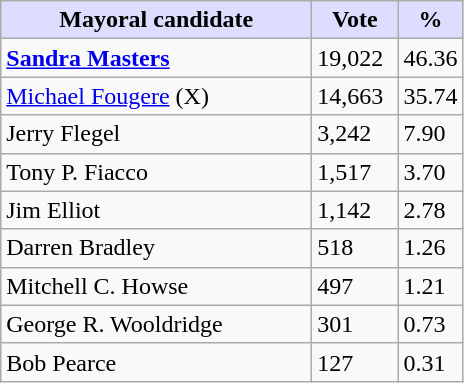<table class="wikitable">
<tr>
<th style="background:#ddf; width:200px;">Mayoral candidate</th>
<th style="background:#ddf; width:50px;">Vote</th>
<th style="background:#ddf; width:30px;">%</th>
</tr>
<tr>
<td><strong><a href='#'>Sandra Masters</a></strong></td>
<td>19,022</td>
<td>46.36</td>
</tr>
<tr>
<td><a href='#'>Michael Fougere</a> (X)</td>
<td>14,663</td>
<td>35.74</td>
</tr>
<tr>
<td>Jerry Flegel</td>
<td>3,242</td>
<td>7.90</td>
</tr>
<tr>
<td>Tony P. Fiacco</td>
<td>1,517</td>
<td>3.70</td>
</tr>
<tr>
<td>Jim Elliot</td>
<td>1,142</td>
<td>2.78</td>
</tr>
<tr>
<td>Darren Bradley</td>
<td>518</td>
<td>1.26</td>
</tr>
<tr>
<td>Mitchell C. Howse</td>
<td>497</td>
<td>1.21</td>
</tr>
<tr>
<td>George R. Wooldridge</td>
<td>301</td>
<td>0.73</td>
</tr>
<tr>
<td>Bob Pearce</td>
<td>127</td>
<td>0.31</td>
</tr>
</table>
